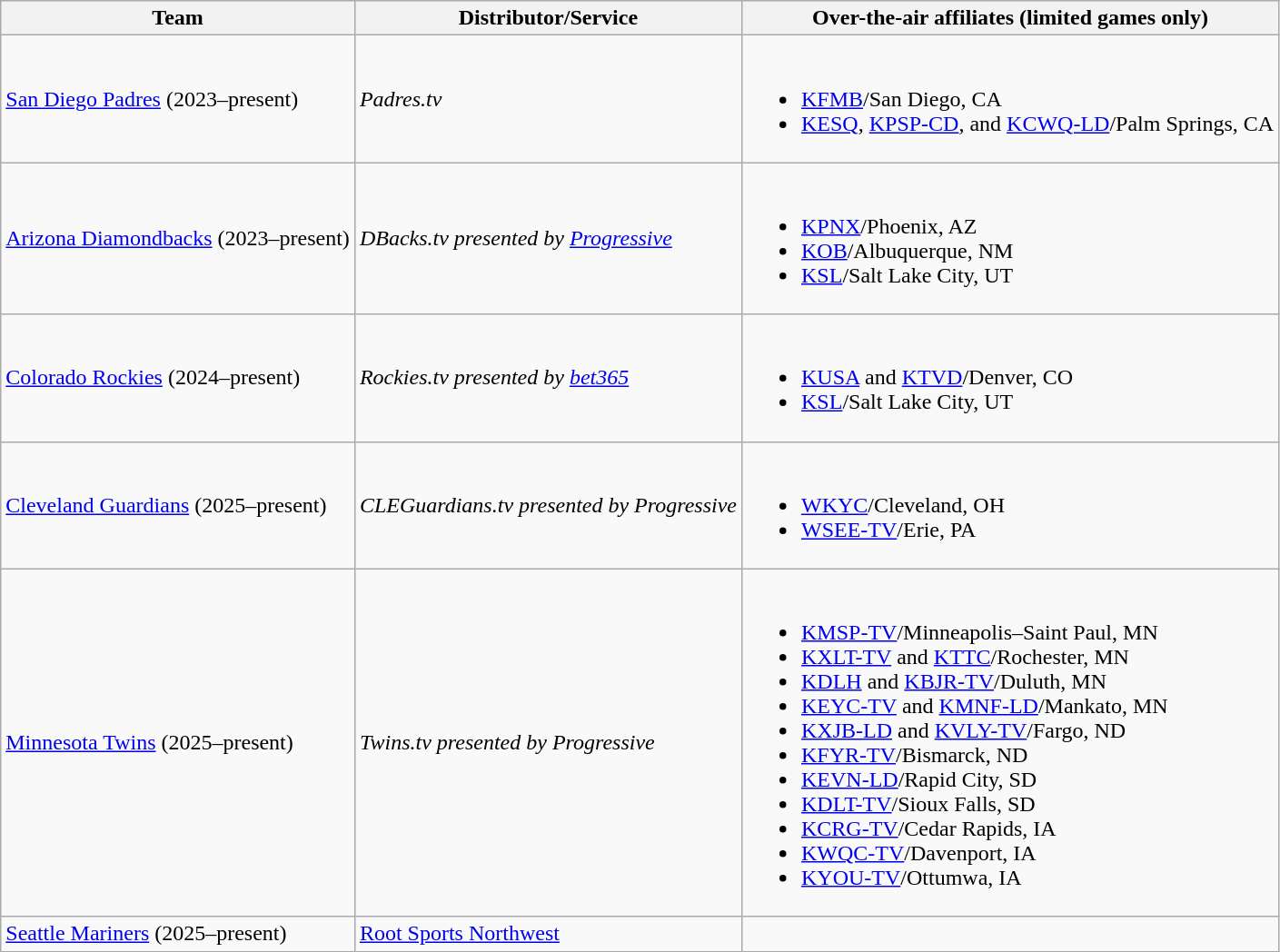<table class="wikitable">
<tr>
<th>Team</th>
<th>Distributor/Service</th>
<th>Over-the-air affiliates (limited games only)</th>
</tr>
<tr>
<td><a href='#'>San Diego Padres</a> (2023–present)</td>
<td><em>Padres.tv</em></td>
<td><br><ul><li><a href='#'>KFMB</a>/San Diego, CA</li><li><a href='#'>KESQ</a>, <a href='#'>KPSP-CD</a>, and <a href='#'>KCWQ-LD</a>/Palm Springs, CA</li></ul></td>
</tr>
<tr>
<td><a href='#'>Arizona Diamondbacks</a> (2023–present)</td>
<td><em>DBacks.tv presented by <a href='#'>Progressive</a></em></td>
<td><br><ul><li><a href='#'>KPNX</a>/Phoenix, AZ</li><li><a href='#'>KOB</a>/Albuquerque, NM</li><li><a href='#'>KSL</a>/Salt Lake City, UT</li></ul></td>
</tr>
<tr>
<td><a href='#'>Colorado Rockies</a> (2024–present)</td>
<td><em>Rockies.tv presented by <a href='#'>bet365</a></em></td>
<td><br><ul><li><a href='#'>KUSA</a> and <a href='#'>KTVD</a>/Denver, CO</li><li><a href='#'>KSL</a>/Salt Lake City, UT</li></ul></td>
</tr>
<tr>
<td><a href='#'>Cleveland Guardians</a> (2025–present)</td>
<td><em>CLEGuardians.tv presented by Progressive</em></td>
<td><br><ul><li><a href='#'>WKYC</a>/Cleveland, OH</li><li><a href='#'>WSEE-TV</a>/Erie, PA</li></ul></td>
</tr>
<tr>
<td><a href='#'>Minnesota Twins</a> (2025–present)</td>
<td><em>Twins.tv presented by Progressive</em></td>
<td><br><ul><li><a href='#'>KMSP-TV</a>/Minneapolis–Saint Paul, MN</li><li><a href='#'>KXLT-TV</a> and <a href='#'>KTTC</a>/Rochester, MN</li><li><a href='#'>KDLH</a> and <a href='#'>KBJR-TV</a>/Duluth, MN</li><li><a href='#'>KEYC-TV</a> and <a href='#'>KMNF-LD</a>/Mankato, MN</li><li><a href='#'>KXJB-LD</a> and <a href='#'>KVLY-TV</a>/Fargo, ND</li><li><a href='#'>KFYR-TV</a>/Bismarck, ND</li><li><a href='#'>KEVN-LD</a>/Rapid City, SD</li><li><a href='#'>KDLT-TV</a>/Sioux Falls, SD</li><li><a href='#'>KCRG-TV</a>/Cedar Rapids, IA</li><li><a href='#'>KWQC-TV</a>/Davenport, IA</li><li><a href='#'>KYOU-TV</a>/Ottumwa, IA</li></ul></td>
</tr>
<tr>
<td><a href='#'>Seattle Mariners</a> (2025–present)</td>
<td><a href='#'>Root Sports Northwest</a></td>
<td></td>
</tr>
</table>
